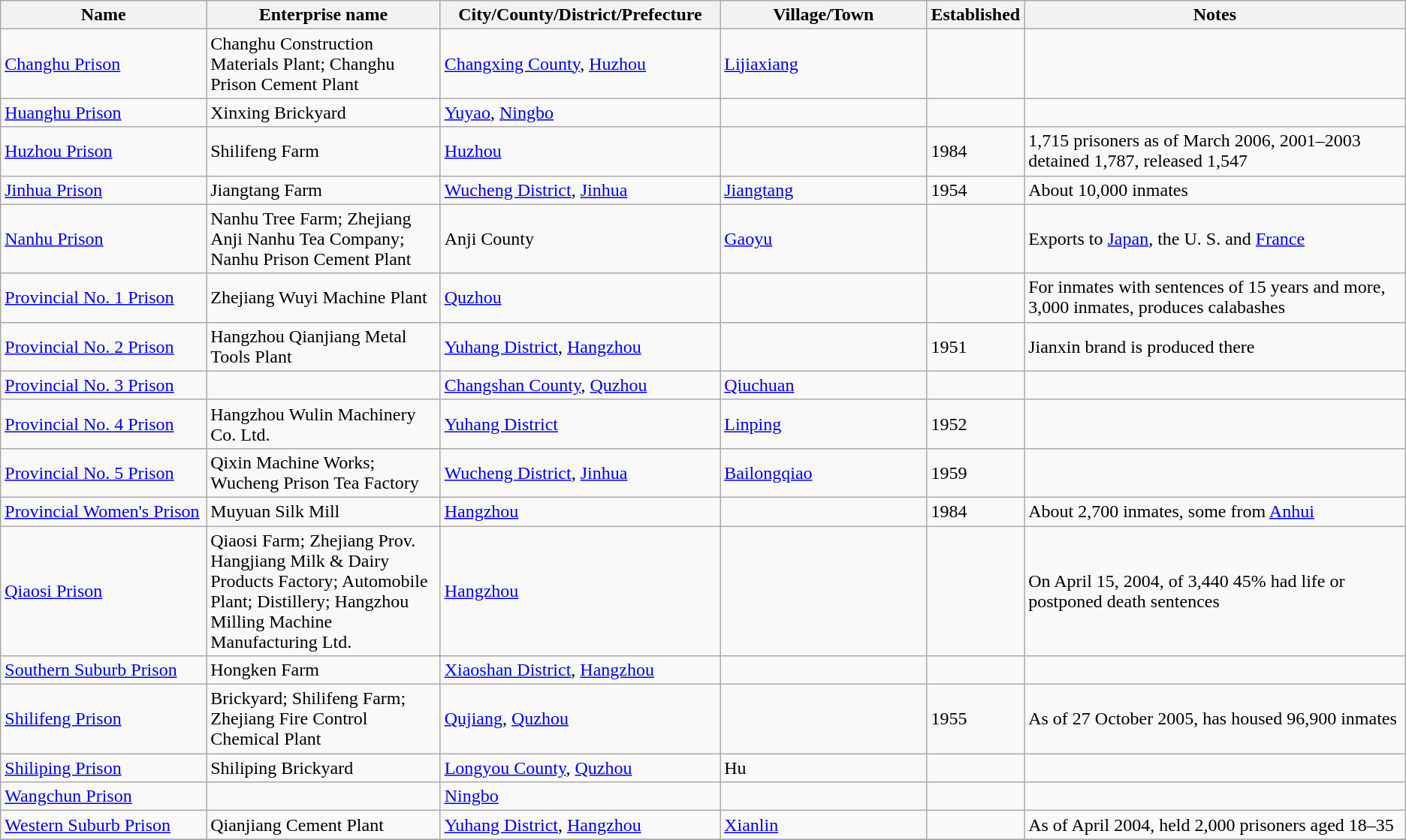<table class="wikitable">
<tr>
<th width=15%>Name</th>
<th width=17%>Enterprise name</th>
<th width=20%>City/County/District/Prefecture</th>
<th width=15%>Village/Town</th>
<th width=5%>Established</th>
<th width=28%>Notes</th>
</tr>
<tr>
<td><a href='#'>Changhu Prison</a></td>
<td>Changhu Construction Materials Plant; Changhu Prison Cement Plant</td>
<td><a href='#'>Changxing County</a>, <a href='#'>Huzhou</a></td>
<td><a href='#'>Lijiaxiang</a></td>
<td></td>
<td></td>
</tr>
<tr>
<td><a href='#'>Huanghu Prison</a></td>
<td>Xinxing Brickyard</td>
<td><a href='#'>Yuyao</a>, <a href='#'>Ningbo</a></td>
<td></td>
<td></td>
<td></td>
</tr>
<tr>
<td><a href='#'>Huzhou Prison</a></td>
<td>Shilifeng Farm</td>
<td><a href='#'>Huzhou</a></td>
<td></td>
<td>1984</td>
<td>1,715 prisoners as of March 2006, 2001–2003 detained 1,787, released 1,547</td>
</tr>
<tr>
<td><a href='#'>Jinhua Prison</a></td>
<td>Jiangtang Farm</td>
<td><a href='#'>Wucheng District</a>, <a href='#'>Jinhua</a></td>
<td><a href='#'>Jiangtang</a></td>
<td>1954</td>
<td>About 10,000 inmates</td>
</tr>
<tr>
<td><a href='#'>Nanhu Prison</a></td>
<td>Nanhu Tree Farm; Zhejiang Anji Nanhu Tea Company; Nanhu Prison Cement Plant</td>
<td>Anji County</td>
<td><a href='#'>Gaoyu</a></td>
<td></td>
<td>Exports to <a href='#'>Japan</a>, the U. S. and <a href='#'>France</a></td>
</tr>
<tr>
<td><a href='#'>Provincial No. 1 Prison</a></td>
<td>Zhejiang Wuyi Machine Plant</td>
<td><a href='#'>Quzhou</a></td>
<td></td>
<td></td>
<td>For inmates with sentences of 15 years and more, 3,000 inmates, produces calabashes</td>
</tr>
<tr>
<td><a href='#'>Provincial No. 2 Prison</a></td>
<td>Hangzhou Qianjiang Metal Tools Plant</td>
<td><a href='#'>Yuhang District</a>, <a href='#'>Hangzhou</a></td>
<td></td>
<td>1951</td>
<td>Jianxin brand is produced there</td>
</tr>
<tr>
<td><a href='#'>Provincial No. 3 Prison</a></td>
<td></td>
<td><a href='#'>Changshan County</a>, <a href='#'>Quzhou</a></td>
<td><a href='#'>Qiuchuan</a></td>
<td></td>
<td></td>
</tr>
<tr>
<td><a href='#'>Provincial No. 4 Prison</a></td>
<td>Hangzhou Wulin Machinery Co. Ltd.</td>
<td><a href='#'>Yuhang District</a></td>
<td><a href='#'>Linping</a></td>
<td>1952</td>
<td></td>
</tr>
<tr>
<td><a href='#'>Provincial No. 5 Prison</a></td>
<td>Qixin Machine Works; Wucheng Prison Tea Factory</td>
<td><a href='#'>Wucheng District</a>, <a href='#'>Jinhua</a></td>
<td><a href='#'>Bailongqiao</a></td>
<td>1959</td>
<td></td>
</tr>
<tr>
<td><a href='#'>Provincial Women's Prison</a></td>
<td>Muyuan Silk Mill</td>
<td><a href='#'>Hangzhou</a></td>
<td></td>
<td>1984</td>
<td>About 2,700 inmates, some from <a href='#'>Anhui</a></td>
</tr>
<tr>
<td><a href='#'>Qiaosi Prison</a></td>
<td>Qiaosi Farm; Zhejiang Prov. Hangjiang Milk & Dairy Products Factory; Automobile Plant; Distillery; Hangzhou Milling Machine Manufacturing Ltd.</td>
<td><a href='#'>Hangzhou</a></td>
<td></td>
<td></td>
<td>On April 15, 2004, of 3,440 45% had life or postponed death sentences</td>
</tr>
<tr>
<td><a href='#'>Southern Suburb Prison</a></td>
<td>Hongken Farm</td>
<td><a href='#'>Xiaoshan District</a>, <a href='#'>Hangzhou</a></td>
<td></td>
<td></td>
<td></td>
</tr>
<tr>
<td><a href='#'>Shilifeng Prison</a></td>
<td>Brickyard; Shilifeng Farm; Zhejiang Fire Control Chemical Plant</td>
<td><a href='#'>Qujiang</a>, <a href='#'>Quzhou</a></td>
<td></td>
<td>1955</td>
<td>As of 27 October 2005, has housed 96,900 inmates</td>
</tr>
<tr>
<td><a href='#'>Shiliping Prison</a></td>
<td>Shiliping Brickyard</td>
<td><a href='#'>Longyou County</a>, <a href='#'>Quzhou</a></td>
<td>Hu</td>
<td></td>
<td></td>
</tr>
<tr>
<td><a href='#'>Wangchun Prison</a></td>
<td></td>
<td><a href='#'>Ningbo</a></td>
<td></td>
<td></td>
<td></td>
</tr>
<tr>
<td><a href='#'>Western Suburb Prison</a></td>
<td>Qianjiang Cement Plant</td>
<td><a href='#'>Yuhang District</a>, <a href='#'>Hangzhou</a></td>
<td><a href='#'>Xianlin</a></td>
<td></td>
<td>As of April 2004, held 2,000 prisoners aged 18–35</td>
</tr>
<tr>
</tr>
</table>
